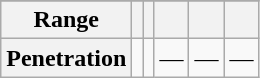<table class="wikitable">
<tr>
</tr>
<tr>
<th>Range</th>
<th></th>
<th></th>
<th></th>
<th></th>
<th></th>
</tr>
<tr>
<th>Penetration</th>
<td></td>
<td></td>
<td>—</td>
<td>—</td>
<td>—</td>
</tr>
</table>
